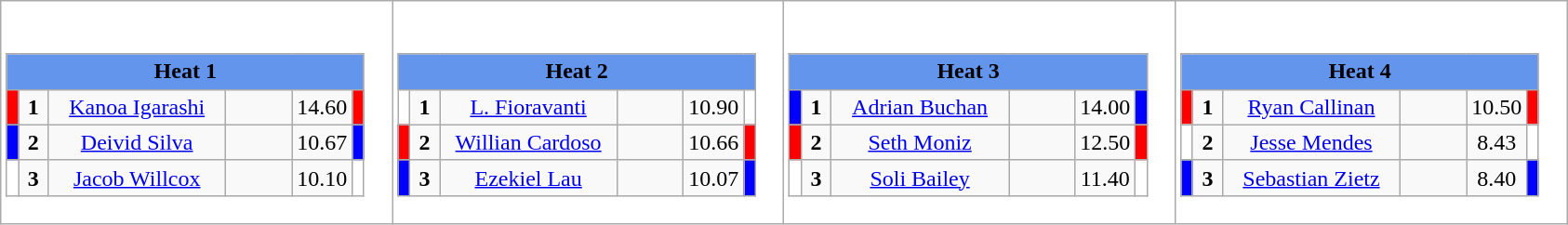<table class="wikitable" style="background:#fff;">
<tr>
<td><div><br><table class="wikitable">
<tr>
<td colspan="6"  style="text-align:center; background:#6495ed;"><strong>Heat 1</strong></td>
</tr>
<tr>
<td style="width:01px; background: #f00;"></td>
<td style="width:14px; text-align:center;"><strong>1</strong></td>
<td style="width:120px; text-align:center;"><a href='#'>Kanoa Igarashi</a></td>
<td style="width:40px; text-align:center;"></td>
<td style="width:20px; text-align:center;">14.60</td>
<td style="width:01px; background: #f00;"></td>
</tr>
<tr>
<td style="width:01px; background: #00f;"></td>
<td style="width:14px; text-align:center;"><strong>2</strong></td>
<td style="width:120px; text-align:center;"><a href='#'>Deivid Silva</a></td>
<td style="width:40px; text-align:center;"></td>
<td style="width:20px; text-align:center;">10.67</td>
<td style="width:01px; background: #00f;"></td>
</tr>
<tr>
<td style="width:01px; background: #fff;"></td>
<td style="width:14px; text-align:center;"><strong>3</strong></td>
<td style="width:120px; text-align:center;"><a href='#'>Jacob Willcox</a></td>
<td style="width:40px; text-align:center;"></td>
<td style="width:20px; text-align:center;">10.10</td>
<td style="width:01px; background: #fff;"></td>
</tr>
</table>
</div></td>
<td><div><br><table class="wikitable">
<tr>
<td colspan="6"  style="text-align:center; background:#6495ed;"><strong>Heat 2</strong></td>
</tr>
<tr>
<td style="width:01px; background: #fff;"></td>
<td style="width:14px; text-align:center;"><strong>1</strong></td>
<td style="width:120px; text-align:center;"><a href='#'>L. Fioravanti</a></td>
<td style="width:40px; text-align:center;"></td>
<td style="width:20px; text-align:center;">10.90</td>
<td style="width:01px; background: #fff;"></td>
</tr>
<tr>
<td style="width:01px; background: #f00;"></td>
<td style="width:14px; text-align:center;"><strong>2</strong></td>
<td style="width:120px; text-align:center;"><a href='#'>Willian Cardoso</a></td>
<td style="width:40px; text-align:center;"></td>
<td style="width:20px; text-align:center;">10.66</td>
<td style="width:01px; background: #f00;"></td>
</tr>
<tr>
<td style="width:01px; background: #00f;"></td>
<td style="width:14px; text-align:center;"><strong>3</strong></td>
<td style="width:120px; text-align:center;"><a href='#'>Ezekiel Lau</a></td>
<td style="width:40px; text-align:center;"></td>
<td style="width:20px; text-align:center;">10.07</td>
<td style="width:01px; background: #00f;"></td>
</tr>
</table>
</div></td>
<td><div><br><table class="wikitable">
<tr>
<td colspan="6"  style="text-align:center; background:#6495ed;"><strong>Heat 3</strong></td>
</tr>
<tr>
<td style="width:01px; background: #00f;"></td>
<td style="width:14px; text-align:center;"><strong>1</strong></td>
<td style="width:120px; text-align:center;"><a href='#'>Adrian Buchan</a></td>
<td style="width:40px; text-align:center;"></td>
<td style="width:20px; text-align:center;">14.00</td>
<td style="width:01px; background: #00f;"></td>
</tr>
<tr>
<td style="width:01px; background: #f00;"></td>
<td style="width:14px; text-align:center;"><strong>2</strong></td>
<td style="width:120px; text-align:center;"><a href='#'>Seth Moniz</a></td>
<td style="width:40px; text-align:center;"></td>
<td style="width:20px; text-align:center;">12.50</td>
<td style="width:01px; background: #f00;"></td>
</tr>
<tr>
<td style="width:01px; background: #fff;"></td>
<td style="width:14px; text-align:center;"><strong>3</strong></td>
<td style="width:120px; text-align:center;"><a href='#'>Soli Bailey</a></td>
<td style="width:40px; text-align:center;"></td>
<td style="width:20px; text-align:center;">11.40</td>
<td style="width:01px; background: #fff;"></td>
</tr>
</table>
</div></td>
<td><div><br><table class="wikitable">
<tr>
<td colspan="6"  style="text-align:center; background:#6495ed;"><strong>Heat 4</strong></td>
</tr>
<tr>
<td style="width:01px; background: #f00;"></td>
<td style="width:14px; text-align:center;"><strong>1</strong></td>
<td style="width:120px; text-align:center;"><a href='#'>Ryan Callinan</a></td>
<td style="width:40px; text-align:center;"></td>
<td style="width:20px; text-align:center;">10.50</td>
<td style="width:01px; background: #f00;"></td>
</tr>
<tr>
<td style="width:01px; background: #fff;"></td>
<td style="width:14px; text-align:center;"><strong>2</strong></td>
<td style="width:120px; text-align:center;"><a href='#'>Jesse Mendes</a></td>
<td style="width:40px; text-align:center;"></td>
<td style="width:20px; text-align:center;">8.43</td>
<td style="width:01px; background: #fff;"></td>
</tr>
<tr>
<td style="width:01px; background: #00f;"></td>
<td style="width:14px; text-align:center;"><strong>3</strong></td>
<td style="width:120px; text-align:center;"><a href='#'>Sebastian Zietz</a></td>
<td style="width:40px; text-align:center;"></td>
<td style="width:20px; text-align:center;">8.40</td>
<td style="width:01px; background: #00f;"></td>
</tr>
</table>
</div></td>
</tr>
</table>
